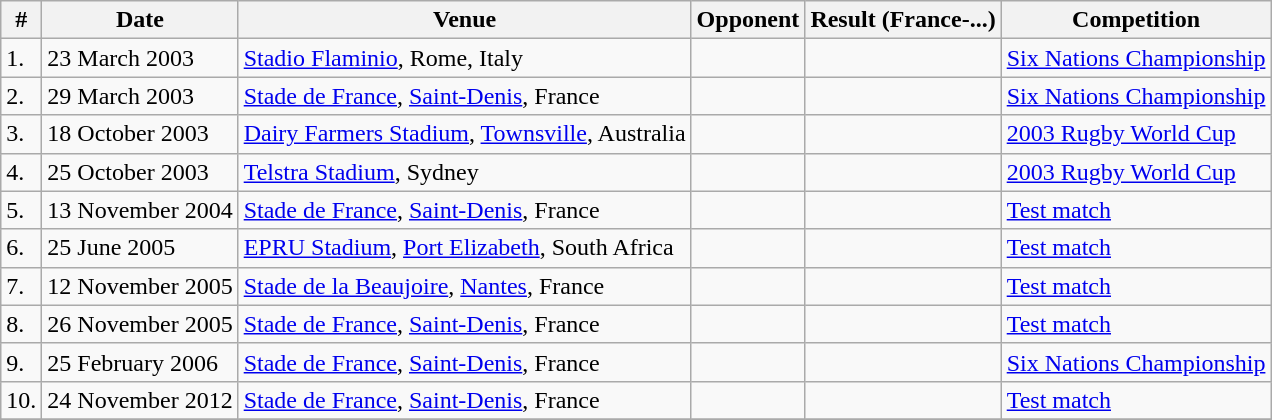<table class="wikitable sortable">
<tr>
<th>#</th>
<th>Date</th>
<th>Venue</th>
<th>Opponent</th>
<th>Result (France-...)</th>
<th>Competition</th>
</tr>
<tr>
<td>1.</td>
<td>23 March 2003</td>
<td><a href='#'>Stadio Flaminio</a>, Rome, Italy</td>
<td></td>
<td></td>
<td><a href='#'>Six Nations Championship</a></td>
</tr>
<tr>
<td>2.</td>
<td>29 March 2003</td>
<td><a href='#'>Stade de France</a>, <a href='#'>Saint-Denis</a>, France</td>
<td></td>
<td></td>
<td><a href='#'>Six Nations Championship</a></td>
</tr>
<tr>
<td>3.</td>
<td>18 October 2003</td>
<td><a href='#'>Dairy Farmers Stadium</a>, <a href='#'>Townsville</a>, Australia</td>
<td></td>
<td></td>
<td><a href='#'>2003 Rugby World Cup</a></td>
</tr>
<tr>
<td>4.</td>
<td>25 October 2003</td>
<td><a href='#'>Telstra Stadium</a>, Sydney</td>
<td></td>
<td></td>
<td><a href='#'>2003 Rugby World Cup</a></td>
</tr>
<tr>
<td>5.</td>
<td>13 November 2004</td>
<td><a href='#'>Stade de France</a>, <a href='#'>Saint-Denis</a>, France</td>
<td></td>
<td></td>
<td><a href='#'>Test match</a></td>
</tr>
<tr>
<td>6.</td>
<td>25 June 2005</td>
<td><a href='#'>EPRU Stadium</a>, <a href='#'>Port Elizabeth</a>, South Africa</td>
<td></td>
<td></td>
<td><a href='#'>Test match</a></td>
</tr>
<tr>
<td>7.</td>
<td>12 November 2005</td>
<td><a href='#'>Stade de la Beaujoire</a>, <a href='#'>Nantes</a>, France</td>
<td></td>
<td></td>
<td><a href='#'>Test match</a></td>
</tr>
<tr>
<td>8.</td>
<td>26 November 2005</td>
<td><a href='#'>Stade de France</a>, <a href='#'>Saint-Denis</a>, France</td>
<td></td>
<td></td>
<td><a href='#'>Test match</a></td>
</tr>
<tr>
<td>9.</td>
<td>25 February 2006</td>
<td><a href='#'>Stade de France</a>, <a href='#'>Saint-Denis</a>, France</td>
<td></td>
<td></td>
<td><a href='#'>Six Nations Championship</a></td>
</tr>
<tr>
<td>10.</td>
<td>24 November 2012</td>
<td><a href='#'>Stade de France</a>, <a href='#'>Saint-Denis</a>, France</td>
<td></td>
<td></td>
<td><a href='#'>Test match</a></td>
</tr>
<tr>
</tr>
</table>
